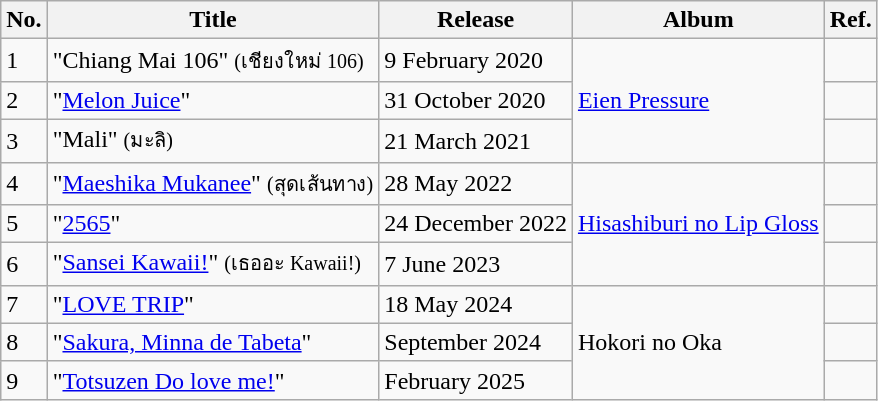<table class="wikitable">
<tr>
<th>No.</th>
<th>Title</th>
<th>Release</th>
<th>Album</th>
<th>Ref.</th>
</tr>
<tr>
<td>1</td>
<td>"Chiang Mai 106" <small>(เชียงใหม่ 106)</small></td>
<td>9 February 2020</td>
<td rowspan=3><a href='#'>Eien Pressure</a></td>
<td></td>
</tr>
<tr>
<td>2</td>
<td>"<a href='#'>Melon Juice</a>"</td>
<td>31 October 2020</td>
<td></td>
</tr>
<tr>
<td>3</td>
<td>"Mali" <small>(มะลิ)</small></td>
<td>21 March 2021</td>
<td></td>
</tr>
<tr>
<td>4</td>
<td>"<a href='#'>Maeshika Mukanee</a>" <small>(สุดเส้นทาง)</small></td>
<td>28 May 2022</td>
<td rowspan=3><a href='#'>Hisashiburi no Lip Gloss</a></td>
<td></td>
</tr>
<tr>
<td>5</td>
<td>"<a href='#'>2565</a>"</td>
<td>24 December 2022</td>
<td></td>
</tr>
<tr>
<td>6</td>
<td>"<a href='#'>Sansei Kawaii!</a>" <small>(เธออะ Kawaii!)</small></td>
<td>7 June 2023</td>
<td></td>
</tr>
<tr>
<td>7</td>
<td>"<a href='#'>LOVE TRIP</a>"</td>
<td>18 May 2024</td>
<td rowspan=3>Hokori no Oka</td>
<td></td>
</tr>
<tr>
<td>8</td>
<td>"<a href='#'>Sakura, Minna de Tabeta</a>"</td>
<td>September 2024</td>
<td></td>
</tr>
<tr>
<td>9</td>
<td>"<a href='#'>Totsuzen Do love me!</a>"</td>
<td>February 2025</td>
<td></td>
</tr>
</table>
